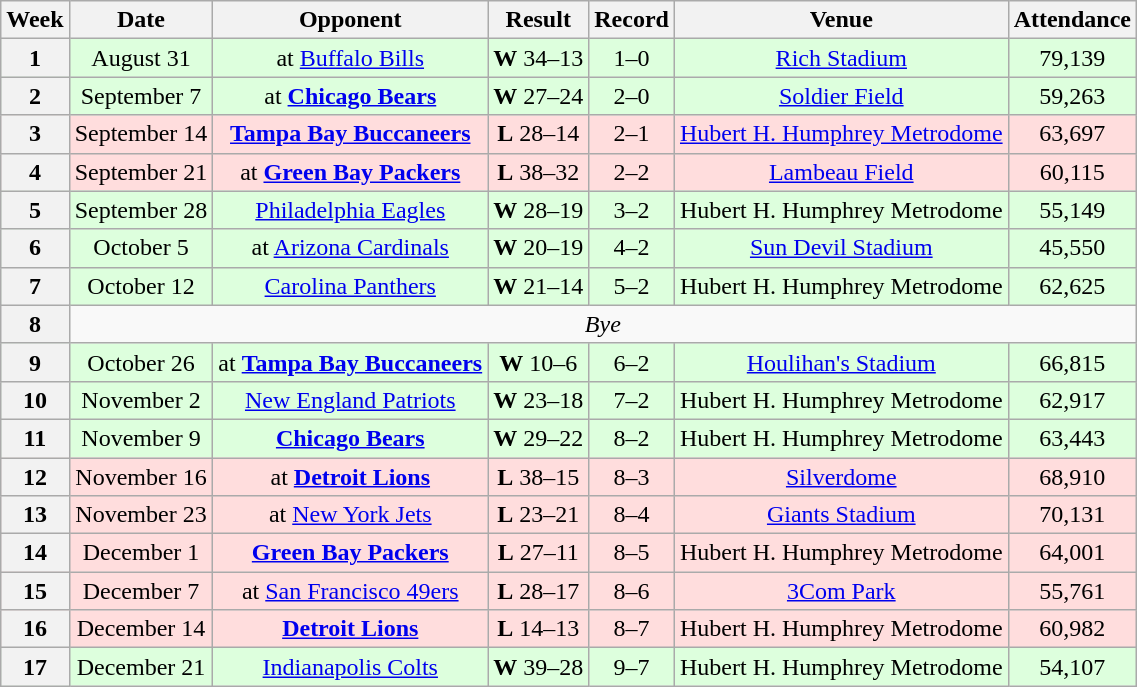<table class="wikitable" style="text-align:center">
<tr>
<th>Week</th>
<th>Date</th>
<th>Opponent</th>
<th>Result</th>
<th>Record</th>
<th>Venue</th>
<th>Attendance</th>
</tr>
<tr style="background:#ddffdd">
<th>1</th>
<td>August 31</td>
<td>at <a href='#'>Buffalo Bills</a></td>
<td><strong>W</strong> 34–13</td>
<td>1–0</td>
<td><a href='#'>Rich Stadium</a></td>
<td>79,139</td>
</tr>
<tr style="background:#ddffdd">
<th>2</th>
<td>September 7</td>
<td>at <strong><a href='#'>Chicago Bears</a></strong></td>
<td><strong>W</strong> 27–24</td>
<td>2–0</td>
<td><a href='#'>Soldier Field</a></td>
<td>59,263</td>
</tr>
<tr style="background:#ffdddd">
<th>3</th>
<td>September 14</td>
<td><strong><a href='#'>Tampa Bay Buccaneers</a></strong></td>
<td><strong>L</strong> 28–14</td>
<td>2–1</td>
<td><a href='#'>Hubert H. Humphrey Metrodome</a></td>
<td>63,697</td>
</tr>
<tr style="background:#ffdddd">
<th>4</th>
<td>September 21</td>
<td>at <strong><a href='#'>Green Bay Packers</a></strong></td>
<td><strong>L</strong> 38–32</td>
<td>2–2</td>
<td><a href='#'>Lambeau Field</a></td>
<td>60,115</td>
</tr>
<tr style="background:#ddffdd">
<th>5</th>
<td>September 28</td>
<td><a href='#'>Philadelphia Eagles</a></td>
<td><strong>W</strong> 28–19</td>
<td>3–2</td>
<td>Hubert H. Humphrey Metrodome</td>
<td>55,149</td>
</tr>
<tr style="background:#ddffdd">
<th>6</th>
<td>October 5</td>
<td>at <a href='#'>Arizona Cardinals</a></td>
<td><strong>W</strong> 20–19</td>
<td>4–2</td>
<td><a href='#'>Sun Devil Stadium</a></td>
<td>45,550</td>
</tr>
<tr style="background:#ddffdd">
<th>7</th>
<td>October 12</td>
<td><a href='#'>Carolina Panthers</a></td>
<td><strong>W</strong> 21–14</td>
<td>5–2</td>
<td>Hubert H. Humphrey Metrodome</td>
<td>62,625</td>
</tr>
<tr>
<th>8</th>
<td colspan="6"><em>Bye</em></td>
</tr>
<tr style="background:#ddffdd">
<th>9</th>
<td>October 26</td>
<td>at <strong><a href='#'>Tampa Bay Buccaneers</a></strong></td>
<td><strong>W</strong> 10–6</td>
<td>6–2</td>
<td><a href='#'>Houlihan's Stadium</a></td>
<td>66,815</td>
</tr>
<tr style="background:#ddffdd">
<th>10</th>
<td>November 2</td>
<td><a href='#'>New England Patriots</a></td>
<td><strong>W</strong> 23–18</td>
<td>7–2</td>
<td>Hubert H. Humphrey Metrodome</td>
<td>62,917</td>
</tr>
<tr style="background:#ddffdd">
<th>11</th>
<td>November 9</td>
<td><strong><a href='#'>Chicago Bears</a></strong></td>
<td><strong>W</strong> 29–22</td>
<td>8–2</td>
<td>Hubert H. Humphrey Metrodome</td>
<td>63,443</td>
</tr>
<tr style="background:#ffdddd">
<th>12</th>
<td>November 16</td>
<td>at <strong><a href='#'>Detroit Lions</a></strong></td>
<td><strong>L</strong> 38–15</td>
<td>8–3</td>
<td><a href='#'>Silverdome</a></td>
<td>68,910</td>
</tr>
<tr style="background:#ffdddd">
<th>13</th>
<td>November 23</td>
<td>at <a href='#'>New York Jets</a></td>
<td><strong>L</strong> 23–21</td>
<td>8–4</td>
<td><a href='#'>Giants Stadium</a></td>
<td>70,131</td>
</tr>
<tr style="background:#ffdddd">
<th>14</th>
<td>December 1</td>
<td><strong><a href='#'>Green Bay Packers</a></strong></td>
<td><strong>L</strong> 27–11</td>
<td>8–5</td>
<td>Hubert H. Humphrey Metrodome</td>
<td>64,001</td>
</tr>
<tr style="background:#ffdddd">
<th>15</th>
<td>December 7</td>
<td>at <a href='#'>San Francisco 49ers</a></td>
<td><strong>L</strong> 28–17</td>
<td>8–6</td>
<td><a href='#'>3Com Park</a></td>
<td>55,761</td>
</tr>
<tr style="background:#ffdddd">
<th>16</th>
<td>December 14</td>
<td><strong><a href='#'>Detroit Lions</a></strong></td>
<td><strong>L</strong> 14–13</td>
<td>8–7</td>
<td>Hubert H. Humphrey Metrodome</td>
<td>60,982</td>
</tr>
<tr style="background:#ddffdd">
<th>17</th>
<td>December 21</td>
<td><a href='#'>Indianapolis Colts</a></td>
<td><strong>W</strong> 39–28</td>
<td>9–7</td>
<td>Hubert H. Humphrey Metrodome</td>
<td>54,107</td>
</tr>
</table>
